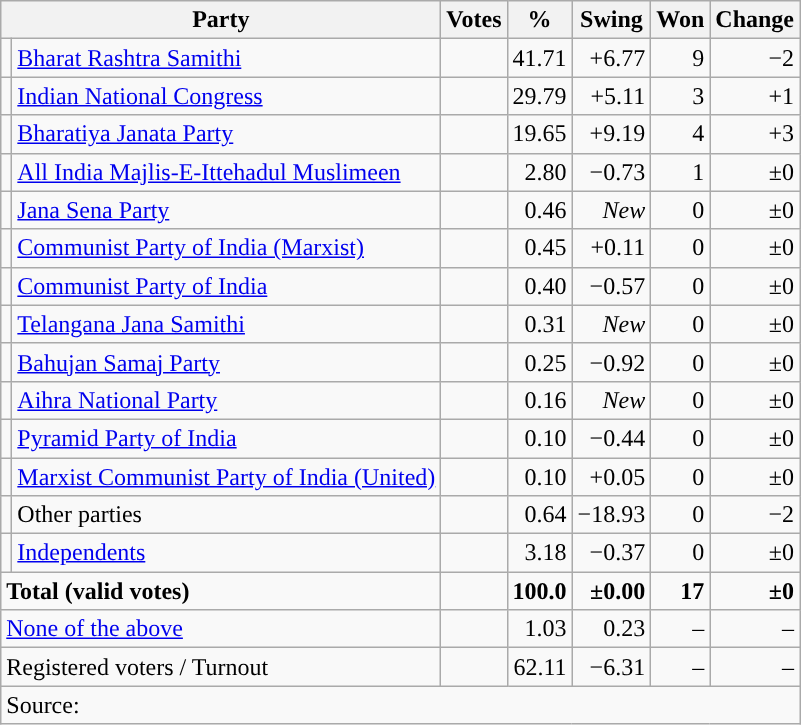<table class="wikitable" style="text-align:right">
<tr valign="top">
<th colspan=2>Party</th>
<th>Votes</th>
<th>%</th>
<th>Swing</th>
<th>Won</th>
<th>Change</th>
</tr>
<tr>
<td style="background-color:"></td>
<td style="text-align:left;"><a href='#'>Bharat Rashtra Samithi</a></td>
<td></td>
<td>41.71</td>
<td>+6.77</td>
<td>9</td>
<td>−2</td>
</tr>
<tr>
<td style="background-color:"></td>
<td style="text-align:left;"><a href='#'>Indian National Congress</a></td>
<td></td>
<td>29.79</td>
<td>+5.11</td>
<td>3</td>
<td>+1</td>
</tr>
<tr>
<td style="background-color:"></td>
<td style="text-align:left;"><a href='#'>Bharatiya Janata Party</a></td>
<td></td>
<td>19.65</td>
<td>+9.19</td>
<td>4</td>
<td>+3</td>
</tr>
<tr>
<td style="background-color:"></td>
<td style="text-align:left;"><a href='#'>All India Majlis-E-Ittehadul Muslimeen</a></td>
<td></td>
<td>2.80</td>
<td>−0.73</td>
<td>1</td>
<td>±0</td>
</tr>
<tr>
<td style="background-color:"></td>
<td style="text-align:left;"><a href='#'>Jana Sena Party</a></td>
<td></td>
<td>0.46</td>
<td><em>New</em></td>
<td>0</td>
<td>±0</td>
</tr>
<tr>
<td style="background-color:"></td>
<td style="text-align:left;"><a href='#'>Communist Party of India (Marxist)</a></td>
<td></td>
<td>0.45</td>
<td>+0.11</td>
<td>0</td>
<td>±0</td>
</tr>
<tr>
<td style="background-color:"></td>
<td style="text-align:left;"><a href='#'>Communist Party of India</a></td>
<td></td>
<td>0.40</td>
<td>−0.57</td>
<td>0</td>
<td>±0</td>
</tr>
<tr>
<td style="background-color:"></td>
<td style="text-align:left;"><a href='#'>Telangana Jana Samithi</a></td>
<td></td>
<td>0.31</td>
<td><em>New</em></td>
<td>0</td>
<td>±0</td>
</tr>
<tr>
<td style="background-color:"></td>
<td style="text-align:left;"><a href='#'>Bahujan Samaj Party</a></td>
<td></td>
<td>0.25</td>
<td>−0.92</td>
<td>0</td>
<td>±0</td>
</tr>
<tr>
<td style="background-color:"></td>
<td style="text-align:left;"><a href='#'>Aihra National Party</a></td>
<td></td>
<td>0.16</td>
<td><em>New</em></td>
<td>0</td>
<td>±0</td>
</tr>
<tr>
<td style="background-color:"></td>
<td style="text-align:left;"><a href='#'>Pyramid Party of India</a></td>
<td></td>
<td>0.10</td>
<td>−0.44</td>
<td>0</td>
<td>±0</td>
</tr>
<tr>
<td style="background-color:"></td>
<td style="text-align:left;"><a href='#'>Marxist Communist Party of India (United)</a></td>
<td></td>
<td>0.10</td>
<td>+0.05</td>
<td>0</td>
<td>±0</td>
</tr>
<tr>
<td style="background-color:"></td>
<td style="text-align:left;">Other parties</td>
<td></td>
<td>0.64</td>
<td>−18.93</td>
<td>0</td>
<td>−2</td>
</tr>
<tr>
<td style="background-color:"></td>
<td style="text-align:left;"><a href='#'>Independents</a></td>
<td></td>
<td>3.18</td>
<td>−0.37</td>
<td>0</td>
<td>±0</td>
</tr>
<tr style="font-weight:bold;">
<td colspan=2 style="text-align:left">Total (valid votes)</td>
<td></td>
<td>100.0</td>
<td>±0.00</td>
<td>17</td>
<td>±0</td>
</tr>
<tr>
<td colspan=2 style="text-align:left;"><a href='#'>None of the above</a></td>
<td></td>
<td>1.03</td>
<td>0.23</td>
<td>–</td>
<td>–</td>
</tr>
<tr>
<td colspan=2 style="text-align:left;">Registered voters / Turnout</td>
<td></td>
<td>62.11</td>
<td>−6.31</td>
<td>–</td>
<td>–</td>
</tr>
<tr>
<td colspan="8" align="left">Source: </td>
</tr>
</table>
